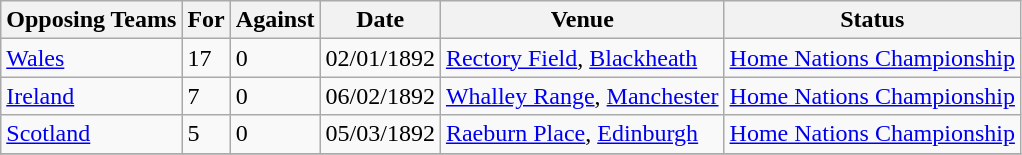<table class="wikitable">
<tr>
<th>Opposing Teams</th>
<th>For</th>
<th>Against</th>
<th>Date</th>
<th>Venue</th>
<th>Status</th>
</tr>
<tr>
<td><a href='#'>Wales</a></td>
<td>17</td>
<td>0</td>
<td>02/01/1892</td>
<td><a href='#'>Rectory Field</a>, <a href='#'>Blackheath</a></td>
<td><a href='#'>Home Nations Championship</a></td>
</tr>
<tr>
<td><a href='#'>Ireland</a></td>
<td>7</td>
<td>0</td>
<td>06/02/1892</td>
<td><a href='#'>Whalley Range</a>, <a href='#'>Manchester</a></td>
<td><a href='#'>Home Nations Championship</a></td>
</tr>
<tr>
<td><a href='#'>Scotland</a></td>
<td>5</td>
<td>0</td>
<td>05/03/1892</td>
<td><a href='#'>Raeburn Place</a>, <a href='#'>Edinburgh</a></td>
<td><a href='#'>Home Nations Championship</a></td>
</tr>
<tr>
</tr>
</table>
